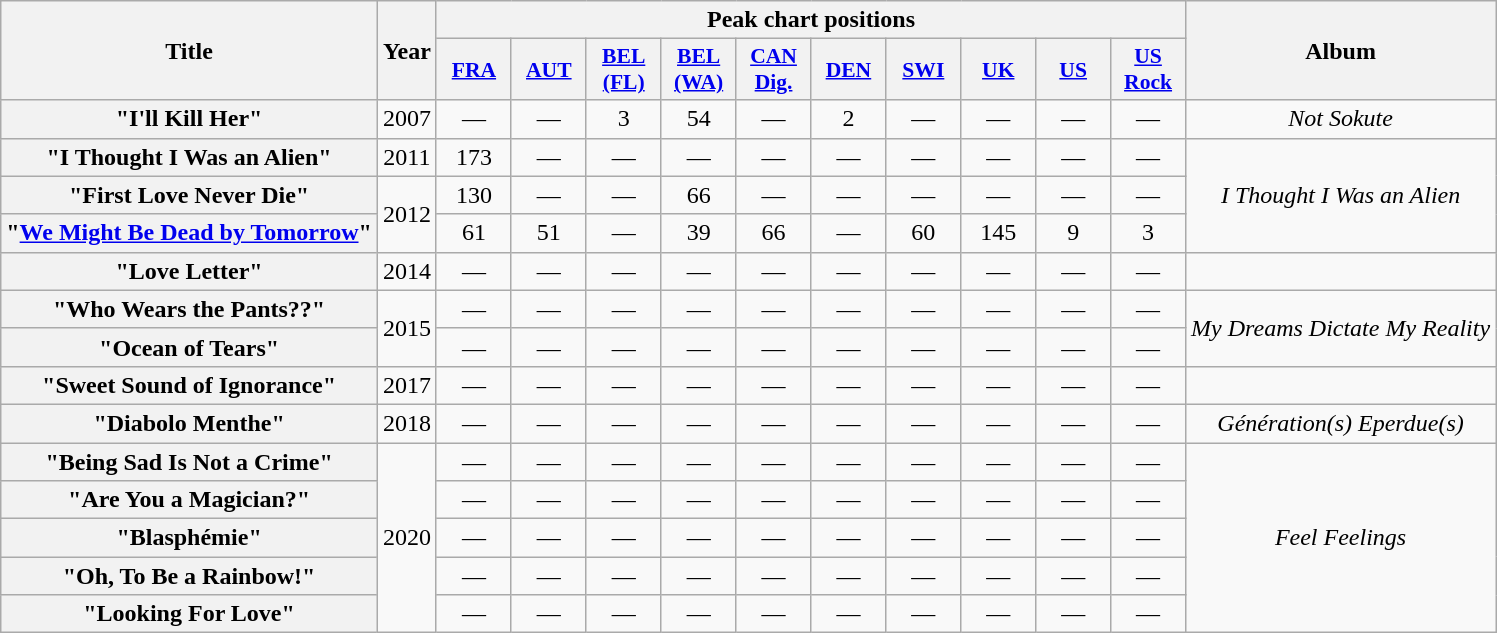<table class="wikitable plainrowheaders" style="text-align:center;">
<tr>
<th rowspan=2>Title</th>
<th rowspan=2>Year</th>
<th colspan=10>Peak chart positions</th>
<th rowspan=2>Album</th>
</tr>
<tr>
<th style="width:3em;font-size:90%;"><a href='#'>FRA</a><br></th>
<th style="width:3em;font-size:90%;"><a href='#'>AUT</a><br></th>
<th style="width:3em;font-size:90%;"><a href='#'>BEL (FL)</a><br></th>
<th style="width:3em;font-size:90%;"><a href='#'>BEL (WA)</a><br></th>
<th style="width:3em;font-size:90%;"><a href='#'>CAN<br>Dig.</a><br></th>
<th style="width:3em;font-size:90%;"><a href='#'>DEN</a><br></th>
<th style="width:3em;font-size:90%;"><a href='#'>SWI</a><br></th>
<th style="width:3em;font-size:90%;"><a href='#'>UK</a><br></th>
<th style="width:3em;font-size:90%;"><a href='#'>US</a><br></th>
<th style="width:3em;font-size:90%;"><a href='#'>US<br>Rock</a><br></th>
</tr>
<tr>
<th scope="row">"I'll Kill Her"</th>
<td>2007</td>
<td>—</td>
<td>—</td>
<td>3</td>
<td>54</td>
<td>—</td>
<td>2</td>
<td>—</td>
<td>—</td>
<td>—</td>
<td>—</td>
<td><em>Not Sokute</em></td>
</tr>
<tr>
<th scope="row">"I Thought I Was an Alien"</th>
<td>2011</td>
<td>173</td>
<td>—</td>
<td>—</td>
<td>—</td>
<td>—</td>
<td>—</td>
<td>—</td>
<td>—</td>
<td>—</td>
<td>—</td>
<td rowspan="3"><em>I Thought I Was an Alien</em></td>
</tr>
<tr>
<th scope="row">"First Love Never Die"</th>
<td rowspan="2">2012</td>
<td>130</td>
<td>—</td>
<td>—</td>
<td>66</td>
<td>—</td>
<td>—</td>
<td>—</td>
<td>—</td>
<td>—</td>
<td>—</td>
</tr>
<tr>
<th scope="row">"<a href='#'>We Might Be Dead by Tomorrow</a>"</th>
<td>61</td>
<td>51</td>
<td>—</td>
<td>39</td>
<td>66</td>
<td>—</td>
<td>60</td>
<td>145</td>
<td>9</td>
<td>3</td>
</tr>
<tr>
<th scope="row">"Love Letter"</th>
<td>2014</td>
<td>—</td>
<td>—</td>
<td>—</td>
<td>—</td>
<td>—</td>
<td>—</td>
<td>—</td>
<td>—</td>
<td>—</td>
<td>—</td>
<td></td>
</tr>
<tr>
<th scope="row">"Who Wears the Pants??"</th>
<td rowspan="2">2015</td>
<td>—</td>
<td>—</td>
<td>—</td>
<td>—</td>
<td>—</td>
<td>—</td>
<td>—</td>
<td>—</td>
<td>—</td>
<td>—</td>
<td rowspan="2"><em>My Dreams Dictate My Reality</em></td>
</tr>
<tr>
<th scope="row">"Ocean of Tears"</th>
<td>—</td>
<td>—</td>
<td>—</td>
<td>—</td>
<td>—</td>
<td>—</td>
<td>—</td>
<td>—</td>
<td>—</td>
<td>—</td>
</tr>
<tr>
<th scope="row">"Sweet Sound of Ignorance"</th>
<td>2017</td>
<td>—</td>
<td>—</td>
<td>—</td>
<td>—</td>
<td>—</td>
<td>—</td>
<td>—</td>
<td>—</td>
<td>—</td>
<td>—</td>
<td></td>
</tr>
<tr>
<th scope="row">"Diabolo Menthe"</th>
<td>2018</td>
<td>—</td>
<td>—</td>
<td>—</td>
<td>—</td>
<td>—</td>
<td>—</td>
<td>—</td>
<td>—</td>
<td>—</td>
<td>—</td>
<td><em>Génération(s) Eperdue(s)</em></td>
</tr>
<tr>
<th scope="row">"Being Sad Is Not a Crime"</th>
<td rowspan="5">2020</td>
<td>—</td>
<td>—</td>
<td>—</td>
<td>—</td>
<td>—</td>
<td>—</td>
<td>—</td>
<td>—</td>
<td>—</td>
<td>—</td>
<td rowspan="5"><em>Feel Feelings</em></td>
</tr>
<tr>
<th scope="row">"Are You a Magician?"</th>
<td>—</td>
<td>—</td>
<td>—</td>
<td>—</td>
<td>—</td>
<td>—</td>
<td>—</td>
<td>—</td>
<td>—</td>
<td>—</td>
</tr>
<tr>
<th scope="row">"Blasphémie"</th>
<td>—</td>
<td>—</td>
<td>—</td>
<td>—</td>
<td>—</td>
<td>—</td>
<td>—</td>
<td>—</td>
<td>—</td>
<td>—</td>
</tr>
<tr>
<th scope="row">"Oh, To Be a Rainbow!"</th>
<td>—</td>
<td>—</td>
<td>—</td>
<td>—</td>
<td>—</td>
<td>—</td>
<td>—</td>
<td>—</td>
<td>—</td>
<td>—</td>
</tr>
<tr>
<th scope="row">"Looking For Love"</th>
<td>—</td>
<td>—</td>
<td>—</td>
<td>—</td>
<td>—</td>
<td>—</td>
<td>—</td>
<td>—</td>
<td>—</td>
<td>—</td>
</tr>
</table>
